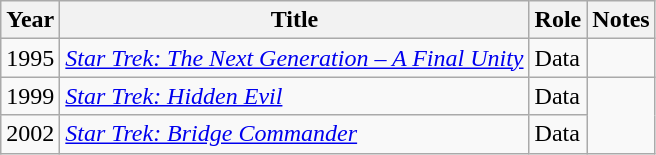<table class="wikitable sortable">
<tr>
<th>Year</th>
<th>Title</th>
<th>Role</th>
<th>Notes</th>
</tr>
<tr>
<td>1995</td>
<td><em><a href='#'>Star Trek: The Next Generation – A Final Unity</a></em></td>
<td>Data</td>
<td></td>
</tr>
<tr>
<td>1999</td>
<td><em><a href='#'>Star Trek: Hidden Evil</a></em></td>
<td>Data</td>
</tr>
<tr>
<td>2002</td>
<td><em><a href='#'>Star Trek: Bridge Commander</a></em></td>
<td>Data</td>
</tr>
</table>
